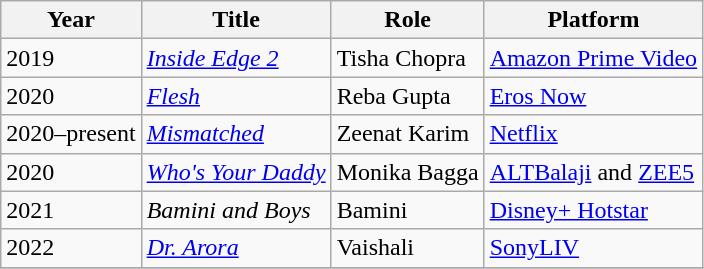<table class="wikitable sortable">
<tr>
<th>Year</th>
<th>Title</th>
<th>Role</th>
<th>Platform</th>
</tr>
<tr>
<td>2019</td>
<td><em><a href='#'>Inside Edge 2</a></em></td>
<td>Tisha Chopra</td>
<td><a href='#'>Amazon Prime Video</a></td>
</tr>
<tr>
<td>2020</td>
<td><a href='#'><em>Flesh</em></a></td>
<td>Reba Gupta</td>
<td><a href='#'>Eros Now</a></td>
</tr>
<tr>
<td>2020–present</td>
<td><em><a href='#'>Mismatched</a></em></td>
<td>Zeenat Karim</td>
<td><a href='#'>Netflix</a></td>
</tr>
<tr>
<td>2020</td>
<td><em><a href='#'>Who's Your Daddy</a></em></td>
<td>Monika Bagga</td>
<td><a href='#'>ALTBalaji</a> and <a href='#'>ZEE5</a></td>
</tr>
<tr>
<td>2021</td>
<td><em>Bamini and Boys</em></td>
<td>Bamini</td>
<td><a href='#'>Disney+ Hotstar</a></td>
</tr>
<tr>
<td>2022</td>
<td><em><a href='#'>Dr. Arora</a></em></td>
<td>Vaishali</td>
<td><a href='#'>SonyLIV</a></td>
</tr>
<tr>
</tr>
</table>
